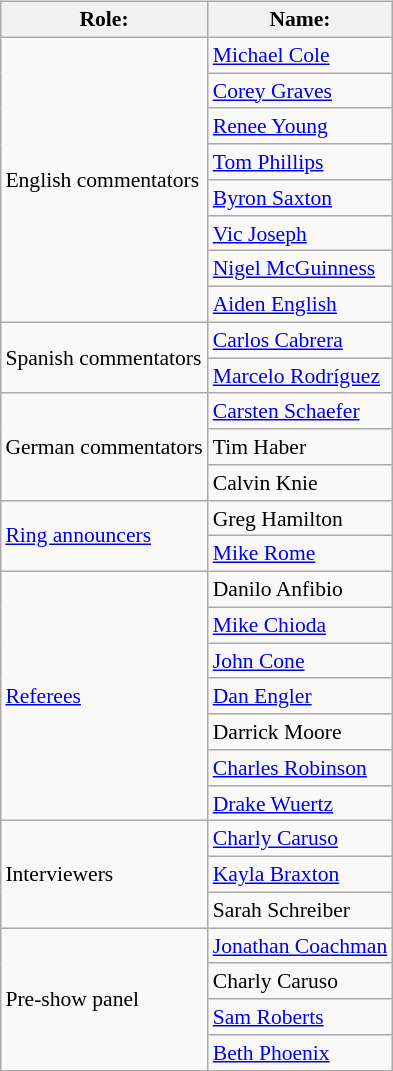<table class=wikitable style="font-size:90%; margin: 0.5em 0 0.5em 1em; float: right; clear: right;">
<tr>
<th>Role:</th>
<th>Name:</th>
</tr>
<tr>
<td rowspan=8>English commentators</td>
<td><a href='#'>Michael Cole</a> </td>
</tr>
<tr>
<td><a href='#'>Corey Graves</a> </td>
</tr>
<tr>
<td><a href='#'>Renee Young</a> </td>
</tr>
<tr>
<td><a href='#'>Tom Phillips</a> </td>
</tr>
<tr>
<td><a href='#'>Byron Saxton</a> </td>
</tr>
<tr>
<td><a href='#'>Vic Joseph</a> </td>
</tr>
<tr>
<td><a href='#'>Nigel McGuinness</a> </td>
</tr>
<tr>
<td><a href='#'>Aiden English</a> </td>
</tr>
<tr>
<td rowspan=2>Spanish commentators</td>
<td><a href='#'>Carlos Cabrera</a></td>
</tr>
<tr>
<td><a href='#'>Marcelo Rodríguez</a></td>
</tr>
<tr>
<td rowspan=3>German commentators</td>
<td><a href='#'>Carsten Schaefer</a></td>
</tr>
<tr>
<td>Tim Haber</td>
</tr>
<tr>
<td>Calvin Knie</td>
</tr>
<tr>
<td rowspan=2><a href='#'>Ring announcers</a></td>
<td>Greg Hamilton </td>
</tr>
<tr>
<td><a href='#'>Mike Rome</a> </td>
</tr>
<tr>
<td rowspan=7><a href='#'>Referees</a></td>
<td>Danilo Anfibio</td>
</tr>
<tr>
<td><a href='#'>Mike Chioda</a></td>
</tr>
<tr>
<td><a href='#'>John Cone</a></td>
</tr>
<tr>
<td><a href='#'>Dan Engler</a></td>
</tr>
<tr>
<td>Darrick Moore</td>
</tr>
<tr>
<td><a href='#'>Charles Robinson</a></td>
</tr>
<tr>
<td><a href='#'>Drake Wuertz</a></td>
</tr>
<tr>
<td rowspan=3>Interviewers</td>
<td><a href='#'>Charly Caruso</a></td>
</tr>
<tr>
<td><a href='#'>Kayla Braxton</a></td>
</tr>
<tr>
<td>Sarah Schreiber</td>
</tr>
<tr>
<td rowspan=4>Pre-show panel</td>
<td><a href='#'>Jonathan Coachman</a></td>
</tr>
<tr>
<td>Charly Caruso</td>
</tr>
<tr>
<td><a href='#'>Sam Roberts</a></td>
</tr>
<tr>
<td><a href='#'>Beth Phoenix</a></td>
</tr>
<tr>
</tr>
</table>
